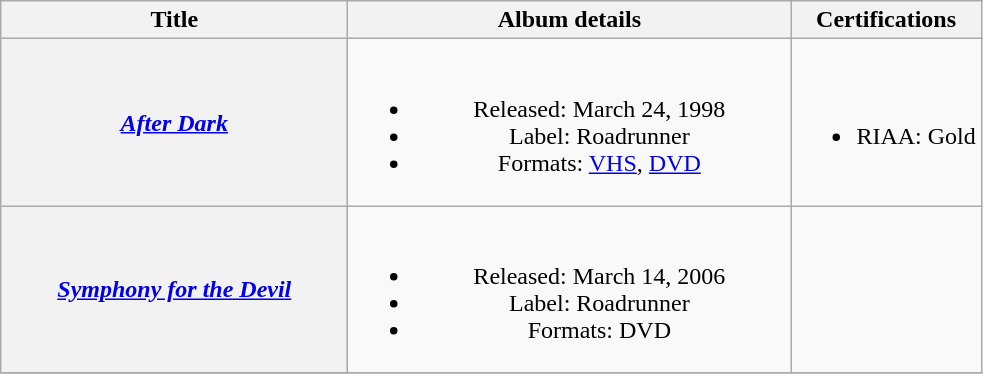<table class="wikitable plainrowheaders" style="text-align:center;">
<tr>
<th scope="col" style="width:14em;">Title</th>
<th scope="col" style="width:18em;">Album details</th>
<th>Certifications</th>
</tr>
<tr>
<th scope="row"><em><a href='#'>After Dark</a></em></th>
<td><br><ul><li>Released: March 24, 1998</li><li>Label: Roadrunner</li><li>Formats: <a href='#'>VHS</a>, <a href='#'>DVD</a></li></ul></td>
<td><br><ul><li>RIAA: Gold</li></ul></td>
</tr>
<tr>
<th scope="row"><em><a href='#'>Symphony for the Devil</a></em></th>
<td><br><ul><li>Released: March 14, 2006</li><li>Label: Roadrunner</li><li>Formats: DVD</li></ul></td>
<td></td>
</tr>
<tr>
</tr>
</table>
